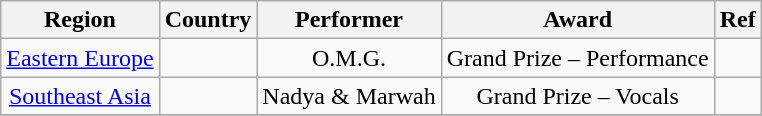<table class="wikitable sortable">
<tr align=center>
<th>Region</th>
<th>Country</th>
<th>Performer</th>
<th>Award</th>
<th>Ref</th>
</tr>
<tr align=center>
<td><a href='#'>Eastern Europe</a></td>
<td></td>
<td>O.M.G.</td>
<td>Grand Prize – Performance</td>
<td></td>
</tr>
<tr align=center>
<td><a href='#'>Southeast Asia</a></td>
<td></td>
<td>Nadya & Marwah</td>
<td>Grand Prize – Vocals</td>
<td></td>
</tr>
<tr>
</tr>
</table>
